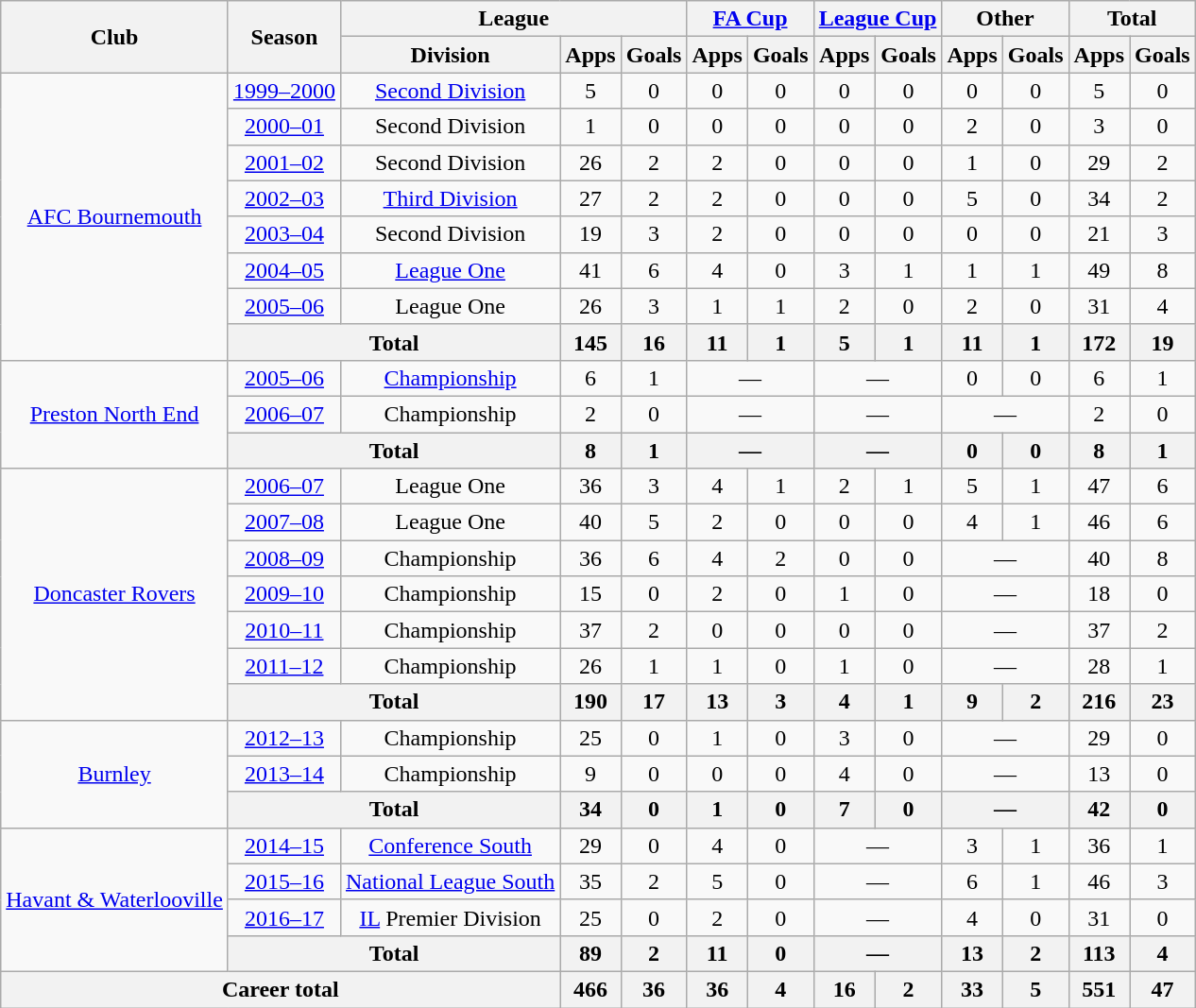<table class="wikitable" style="text-align: center;">
<tr>
<th rowspan="2">Club</th>
<th rowspan="2">Season</th>
<th colspan="3">League</th>
<th colspan="2"><a href='#'>FA Cup</a></th>
<th colspan="2"><a href='#'>League Cup</a></th>
<th colspan="2">Other</th>
<th colspan="2">Total</th>
</tr>
<tr>
<th>Division</th>
<th>Apps</th>
<th>Goals</th>
<th>Apps</th>
<th>Goals</th>
<th>Apps</th>
<th>Goals</th>
<th>Apps</th>
<th>Goals</th>
<th>Apps</th>
<th>Goals</th>
</tr>
<tr>
<td rowspan="8" valign="center"><a href='#'>AFC Bournemouth</a></td>
<td><a href='#'>1999–2000</a></td>
<td><a href='#'>Second Division</a></td>
<td>5</td>
<td>0</td>
<td>0</td>
<td>0</td>
<td>0</td>
<td>0</td>
<td>0</td>
<td>0</td>
<td>5</td>
<td>0</td>
</tr>
<tr>
<td><a href='#'>2000–01</a></td>
<td>Second Division</td>
<td>1</td>
<td>0</td>
<td>0</td>
<td>0</td>
<td>0</td>
<td>0</td>
<td>2</td>
<td>0</td>
<td>3</td>
<td>0</td>
</tr>
<tr>
<td><a href='#'>2001–02</a></td>
<td>Second Division</td>
<td>26</td>
<td>2</td>
<td>2</td>
<td>0</td>
<td>0</td>
<td>0</td>
<td>1</td>
<td>0</td>
<td>29</td>
<td>2</td>
</tr>
<tr>
<td><a href='#'>2002–03</a></td>
<td><a href='#'>Third Division</a></td>
<td>27</td>
<td>2</td>
<td>2</td>
<td>0</td>
<td>0</td>
<td>0</td>
<td>5</td>
<td>0</td>
<td>34</td>
<td>2</td>
</tr>
<tr>
<td><a href='#'>2003–04</a></td>
<td>Second Division</td>
<td>19</td>
<td>3</td>
<td>2</td>
<td>0</td>
<td>0</td>
<td>0</td>
<td>0</td>
<td>0</td>
<td>21</td>
<td>3</td>
</tr>
<tr>
<td><a href='#'>2004–05</a></td>
<td><a href='#'>League One</a></td>
<td>41</td>
<td>6</td>
<td>4</td>
<td>0</td>
<td>3</td>
<td>1</td>
<td>1</td>
<td>1</td>
<td>49</td>
<td>8</td>
</tr>
<tr>
<td><a href='#'>2005–06</a></td>
<td>League One</td>
<td>26</td>
<td>3</td>
<td>1</td>
<td>1</td>
<td>2</td>
<td>0</td>
<td>2</td>
<td>0</td>
<td>31</td>
<td>4</td>
</tr>
<tr>
<th colspan="2">Total</th>
<th>145</th>
<th>16</th>
<th>11</th>
<th>1</th>
<th>5</th>
<th>1</th>
<th>11</th>
<th>1</th>
<th>172</th>
<th>19</th>
</tr>
<tr>
<td rowspan="3" valign="center"><a href='#'>Preston North End</a></td>
<td><a href='#'>2005–06</a></td>
<td><a href='#'>Championship</a></td>
<td>6</td>
<td>1</td>
<td colspan="2">—</td>
<td colspan="2">—</td>
<td>0</td>
<td>0</td>
<td>6</td>
<td>1</td>
</tr>
<tr>
<td><a href='#'>2006–07</a></td>
<td>Championship</td>
<td>2</td>
<td>0</td>
<td colspan="2">—</td>
<td colspan="2">—</td>
<td colspan="2">—</td>
<td>2</td>
<td>0</td>
</tr>
<tr>
<th colspan="2">Total</th>
<th>8</th>
<th>1</th>
<th colspan="2">—</th>
<th colspan="2">—</th>
<th>0</th>
<th>0</th>
<th>8</th>
<th>1</th>
</tr>
<tr>
<td rowspan="7" valign="center"><a href='#'>Doncaster Rovers</a></td>
<td><a href='#'>2006–07</a></td>
<td>League One</td>
<td>36</td>
<td>3</td>
<td>4</td>
<td>1</td>
<td>2</td>
<td>1</td>
<td>5</td>
<td>1</td>
<td>47</td>
<td>6</td>
</tr>
<tr>
<td><a href='#'>2007–08</a></td>
<td>League One</td>
<td>40</td>
<td>5</td>
<td>2</td>
<td>0</td>
<td>0</td>
<td>0</td>
<td>4</td>
<td>1</td>
<td>46</td>
<td>6</td>
</tr>
<tr>
<td><a href='#'>2008–09</a></td>
<td>Championship</td>
<td>36</td>
<td>6</td>
<td>4</td>
<td>2</td>
<td>0</td>
<td>0</td>
<td colspan="2">—</td>
<td>40</td>
<td>8</td>
</tr>
<tr>
<td><a href='#'>2009–10</a></td>
<td>Championship</td>
<td>15</td>
<td>0</td>
<td>2</td>
<td>0</td>
<td>1</td>
<td>0</td>
<td colspan="2">—</td>
<td>18</td>
<td>0</td>
</tr>
<tr>
<td><a href='#'>2010–11</a></td>
<td>Championship</td>
<td>37</td>
<td>2</td>
<td>0</td>
<td>0</td>
<td>0</td>
<td>0</td>
<td colspan="2">—</td>
<td>37</td>
<td>2</td>
</tr>
<tr>
<td><a href='#'>2011–12</a></td>
<td>Championship</td>
<td>26</td>
<td>1</td>
<td>1</td>
<td>0</td>
<td>1</td>
<td>0</td>
<td colspan="2">—</td>
<td>28</td>
<td>1</td>
</tr>
<tr>
<th colspan="2">Total</th>
<th>190</th>
<th>17</th>
<th>13</th>
<th>3</th>
<th>4</th>
<th>1</th>
<th>9</th>
<th>2</th>
<th>216</th>
<th>23</th>
</tr>
<tr>
<td rowspan="3" valign="center"><a href='#'>Burnley</a></td>
<td><a href='#'>2012–13</a></td>
<td>Championship</td>
<td>25</td>
<td>0</td>
<td>1</td>
<td>0</td>
<td>3</td>
<td>0</td>
<td colspan="2">—</td>
<td>29</td>
<td>0</td>
</tr>
<tr>
<td><a href='#'>2013–14</a></td>
<td>Championship</td>
<td>9</td>
<td>0</td>
<td>0</td>
<td>0</td>
<td>4</td>
<td>0</td>
<td colspan="2">—</td>
<td>13</td>
<td>0</td>
</tr>
<tr>
<th colspan="2">Total</th>
<th>34</th>
<th>0</th>
<th>1</th>
<th>0</th>
<th>7</th>
<th>0</th>
<th colspan="2">—</th>
<th>42</th>
<th>0</th>
</tr>
<tr>
<td rowspan="4" valign="center"><a href='#'>Havant & Waterlooville</a></td>
<td><a href='#'>2014–15</a></td>
<td><a href='#'>Conference South</a></td>
<td>29</td>
<td>0</td>
<td>4</td>
<td>0</td>
<td colspan="2">—</td>
<td>3</td>
<td>1</td>
<td>36</td>
<td>1</td>
</tr>
<tr>
<td><a href='#'>2015–16</a></td>
<td><a href='#'>National League South</a></td>
<td>35</td>
<td>2</td>
<td>5</td>
<td>0</td>
<td colspan="2">—</td>
<td>6</td>
<td>1</td>
<td>46</td>
<td>3</td>
</tr>
<tr>
<td><a href='#'>2016–17</a></td>
<td><a href='#'>IL</a> Premier Division</td>
<td>25</td>
<td>0</td>
<td>2</td>
<td>0</td>
<td colspan="2">—</td>
<td>4</td>
<td>0</td>
<td>31</td>
<td>0</td>
</tr>
<tr>
<th colspan="2">Total</th>
<th>89</th>
<th>2</th>
<th>11</th>
<th>0</th>
<th colspan="2">—</th>
<th>13</th>
<th>2</th>
<th>113</th>
<th>4</th>
</tr>
<tr>
<th colspan="3">Career total</th>
<th>466</th>
<th>36</th>
<th>36</th>
<th>4</th>
<th>16</th>
<th>2</th>
<th>33</th>
<th>5</th>
<th>551</th>
<th>47</th>
</tr>
</table>
